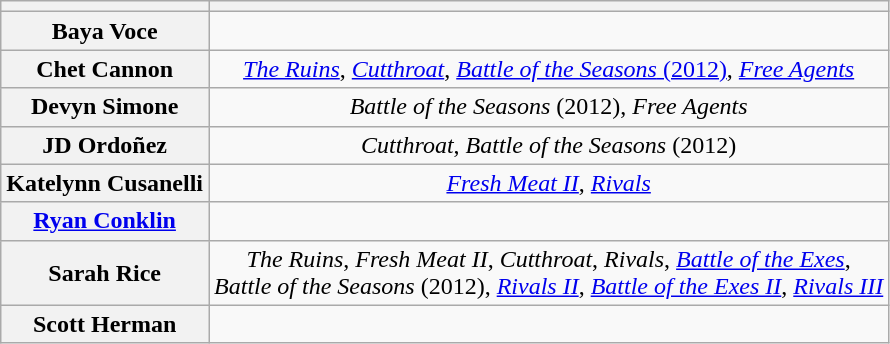<table class="wikitable sortable" style="text-align:center">
<tr>
<th scope="col"></th>
<th scope="col"></th>
</tr>
<tr>
<th scope="row">Baya Voce</th>
<td></td>
</tr>
<tr>
<th scope="row">Chet Cannon</th>
<td><em><a href='#'>The Ruins</a></em>, <em><a href='#'>Cutthroat</a></em>, <a href='#'><em>Battle of the Seasons</em> (2012)</a>, <em><a href='#'>Free Agents</a></em></td>
</tr>
<tr>
<th scope="row">Devyn Simone</th>
<td><em>Battle of the Seasons</em> (2012), <em>Free Agents</em></td>
</tr>
<tr>
<th scope="row">JD Ordoñez</th>
<td><em>Cutthroat</em>, <em>Battle of the Seasons</em> (2012)</td>
</tr>
<tr>
<th scope="row" nowrap>Katelynn Cusanelli</th>
<td><em><a href='#'>Fresh Meat II</a></em>, <em><a href='#'>Rivals</a></em></td>
</tr>
<tr>
<th scope="row"><a href='#'>Ryan Conklin</a></th>
<td></td>
</tr>
<tr>
<th scope="row">Sarah Rice</th>
<td><em>The Ruins</em>, <em>Fresh Meat II</em>, <em>Cutthroat</em>, <em>Rivals</em>, <em><a href='#'>Battle of the Exes</a></em>,<br><em>Battle of the Seasons</em> (2012), <em><a href='#'>Rivals II</a></em>, <em><a href='#'>Battle of the Exes II</a></em>, <em><a href='#'>Rivals III</a></em></td>
</tr>
<tr>
<th scope="row">Scott Herman</th>
<td></td>
</tr>
</table>
